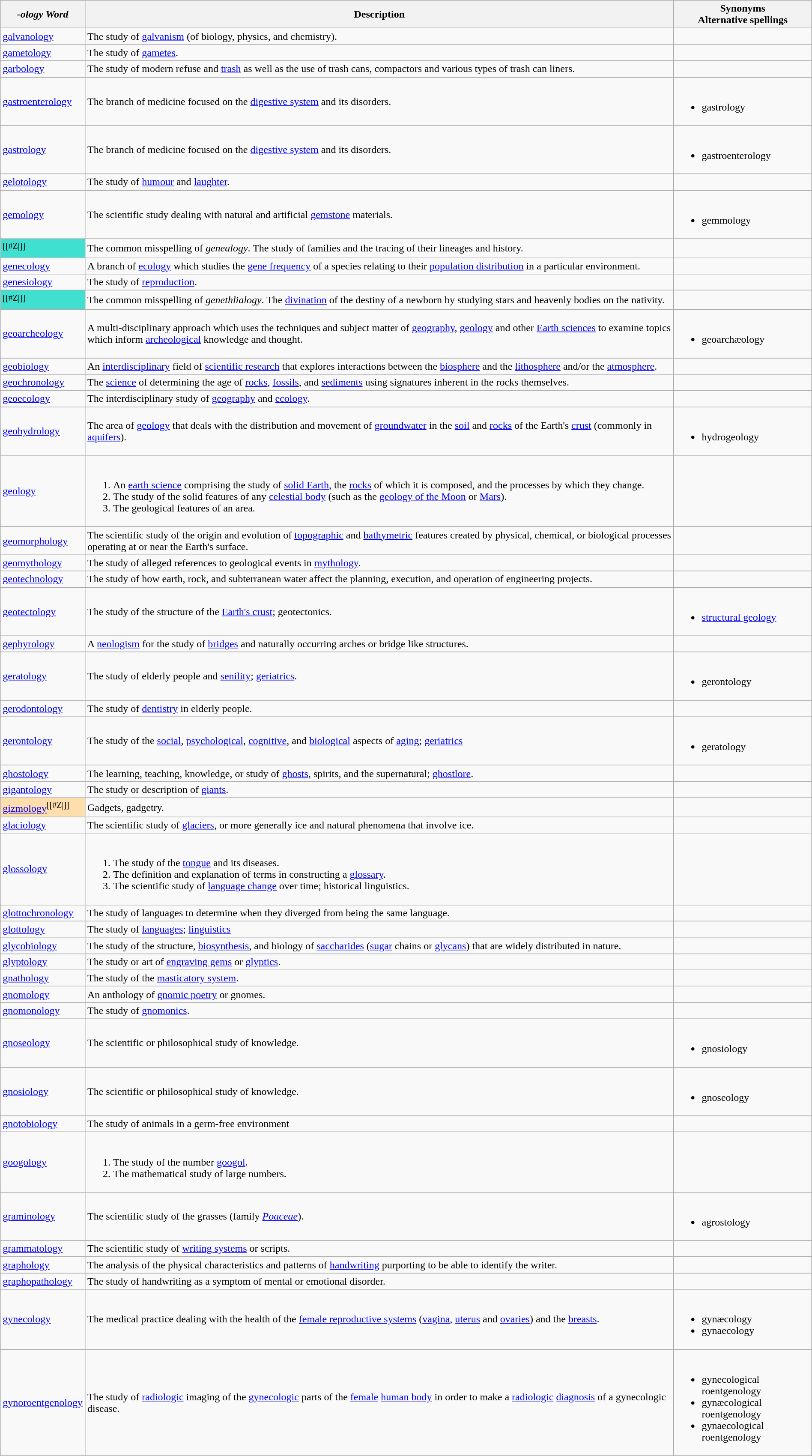<table class="wikitable" style="width:100%;">
<tr>
<th><em>-ology Word</em></th>
<th>Description</th>
<th>Synonyms<br>Alternative spellings</th>
</tr>
<tr>
<td><a href='#'>galvanology</a></td>
<td>The study of <a href='#'>galvanism</a> (of biology, physics, and chemistry).</td>
<td></td>
</tr>
<tr>
<td><a href='#'>gametology</a></td>
<td>The study of <a href='#'>gametes</a>.</td>
<td></td>
</tr>
<tr>
<td><a href='#'>garbology</a></td>
<td>The study of modern refuse and <a href='#'>trash</a> as well as the use of trash cans, compactors and various types of trash can liners.</td>
<td></td>
</tr>
<tr>
<td><a href='#'>gastroenterology</a></td>
<td>The branch of medicine focused on the <a href='#'>digestive system</a> and its disorders.</td>
<td><br><ul><li>gastrology</li></ul></td>
</tr>
<tr>
<td><a href='#'>gastrology</a></td>
<td>The branch of medicine focused on the <a href='#'>digestive system</a> and its disorders.</td>
<td><br><ul><li>gastroenterology</li></ul></td>
</tr>
<tr>
<td><a href='#'>gelotology</a></td>
<td>The study of <a href='#'>humour</a> and <a href='#'>laughter</a>.</td>
<td></td>
</tr>
<tr>
<td><a href='#'>gemology</a></td>
<td>The scientific study dealing with natural and artificial <a href='#'>gemstone</a> materials.</td>
<td><br><ul><li>gemmology</li></ul></td>
</tr>
<tr>
<td style="background: #40e0d0"><a href='#'></a><sup>[[#Z|]]</sup></td>
<td>The common misspelling of <em>genealogy</em>. The study of families and the tracing of their lineages and history.</td>
<td></td>
</tr>
<tr>
<td><a href='#'>genecology</a></td>
<td>A branch of <a href='#'>ecology</a> which studies the <a href='#'>gene frequency</a> of a species relating to their <a href='#'>population distribution</a> in a particular environment.</td>
<td></td>
</tr>
<tr>
<td><a href='#'>genesiology</a></td>
<td>The study of <a href='#'>reproduction</a>.</td>
<td></td>
</tr>
<tr>
<td style="background: #40e0d0"><a href='#'></a><sup>[[#Z|]]</sup></td>
<td>The common misspelling of <em>genethlialogy</em>. The <a href='#'>divination</a> of the destiny of a newborn by studying stars and heavenly bodies on the nativity.</td>
<td></td>
</tr>
<tr>
<td><a href='#'>geoarcheology</a></td>
<td>A multi-disciplinary approach which uses the techniques and subject matter of <a href='#'>geography</a>, <a href='#'>geology</a> and other <a href='#'>Earth sciences</a> to examine topics which inform <a href='#'>archeological</a> knowledge and thought.</td>
<td><br><ul><li>geoarchæology</li></ul></td>
</tr>
<tr>
<td><a href='#'>geobiology</a></td>
<td>An <a href='#'>interdisciplinary</a> field of <a href='#'>scientific research</a> that explores interactions between the <a href='#'>biosphere</a> and the <a href='#'>lithosphere</a> and/or the <a href='#'>atmosphere</a>.</td>
<td></td>
</tr>
<tr>
<td><a href='#'>geochronology</a></td>
<td>The <a href='#'>science</a> of determining the age of <a href='#'>rocks</a>, <a href='#'>fossils</a>, and <a href='#'>sediments</a> using signatures inherent in the rocks themselves.</td>
<td></td>
</tr>
<tr>
<td><a href='#'>geoecology</a></td>
<td>The interdisciplinary study of <a href='#'>geography</a> and <a href='#'>ecology</a>.</td>
<td></td>
</tr>
<tr>
<td><a href='#'>geohydrology</a></td>
<td>The area of <a href='#'>geology</a> that deals with the distribution and movement of <a href='#'>groundwater</a> in the <a href='#'>soil</a> and <a href='#'>rocks</a> of the Earth's <a href='#'>crust</a> (commonly in <a href='#'>aquifers</a>).</td>
<td><br><ul><li>hydrogeology</li></ul></td>
</tr>
<tr>
<td><a href='#'>geology</a></td>
<td><br><ol><li>An <a href='#'>earth science</a> comprising the study of <a href='#'>solid Earth</a>, the <a href='#'>rocks</a> of which it is composed, and the processes by which they change.</li><li>The study of the solid features of any <a href='#'>celestial body</a> (such as the <a href='#'>geology of the Moon</a> or <a href='#'>Mars</a>).</li><li>The geological features of an area.</li></ol></td>
<td></td>
</tr>
<tr>
<td><a href='#'>geomorphology</a></td>
<td>The scientific study of the origin and evolution of <a href='#'>topographic</a> and <a href='#'>bathymetric</a> features created by physical, chemical, or biological processes operating at or near the Earth's surface.</td>
<td></td>
</tr>
<tr>
<td><a href='#'>geomythology</a></td>
<td>The study of alleged references to geological events in <a href='#'>mythology</a>.</td>
<td></td>
</tr>
<tr>
<td><a href='#'>geotechnology</a></td>
<td>The study of how earth, rock, and subterranean water affect the planning, execution, and operation of engineering projects.</td>
<td></td>
</tr>
<tr>
<td><a href='#'>geotectology</a></td>
<td>The study of the structure of the <a href='#'>Earth's crust</a>; geotectonics.</td>
<td><br><ul><li><a href='#'>structural geology</a></li></ul></td>
</tr>
<tr>
<td><a href='#'>gephyrology</a></td>
<td>A  <a href='#'>neologism</a> for the study of <a href='#'>bridges</a> and naturally occurring arches or bridge like structures.</td>
<td></td>
</tr>
<tr>
<td><a href='#'>geratology</a></td>
<td>The study of elderly people and <a href='#'>senility</a>; <a href='#'>geriatrics</a>.</td>
<td><br><ul><li>gerontology</li></ul></td>
</tr>
<tr>
<td><a href='#'>gerodontology</a></td>
<td>The study of <a href='#'>dentistry</a> in elderly people.</td>
<td></td>
</tr>
<tr>
<td><a href='#'>gerontology</a></td>
<td>The study of the <a href='#'>social</a>, <a href='#'>psychological</a>, <a href='#'>cognitive</a>, and <a href='#'>biological</a> aspects of <a href='#'>aging</a>; <a href='#'>geriatrics</a></td>
<td><br><ul><li>geratology</li></ul></td>
</tr>
<tr>
<td><a href='#'>ghostology</a></td>
<td>The learning, teaching, knowledge, or study of <a href='#'>ghosts</a>, spirits, and the supernatural; <a href='#'>ghostlore</a>.</td>
<td></td>
</tr>
<tr>
<td><a href='#'>gigantology</a></td>
<td>The study or description of <a href='#'>giants</a>.</td>
<td></td>
</tr>
<tr>
<td style="background: #ffdead"><a href='#'>gizmology</a><sup>[[#Z|]]</sup></td>
<td>Gadgets, gadgetry.</td>
<td></td>
</tr>
<tr>
<td><a href='#'>glaciology</a></td>
<td>The scientific study of <a href='#'>glaciers</a>, or more generally ice and natural phenomena that involve ice.</td>
<td></td>
</tr>
<tr>
<td><a href='#'>glossology</a></td>
<td><br><ol><li>The study of the <a href='#'>tongue</a> and its diseases.</li><li>The definition and explanation of terms in constructing a <a href='#'>glossary</a>.</li><li>The scientific study of <a href='#'>language change</a> over time; historical linguistics.</li></ol></td>
<td></td>
</tr>
<tr>
<td><a href='#'>glottochronology</a></td>
<td>The study of languages to determine when they diverged from being the same language.</td>
<td></td>
</tr>
<tr>
<td><a href='#'>glottology</a></td>
<td>The study of <a href='#'>languages</a>; <a href='#'>linguistics</a></td>
<td></td>
</tr>
<tr>
<td><a href='#'>glycobiology</a></td>
<td>The study of the structure, <a href='#'>biosynthesis</a>, and biology of <a href='#'>saccharides</a> (<a href='#'>sugar</a> chains or <a href='#'>glycans</a>) that are widely distributed in nature.</td>
<td></td>
</tr>
<tr>
<td><a href='#'>glyptology</a></td>
<td>The study or art of <a href='#'>engraving gems</a> or <a href='#'>glyptics</a>.</td>
<td></td>
</tr>
<tr>
<td><a href='#'>gnathology</a></td>
<td>The study of the <a href='#'>masticatory system</a>.</td>
<td></td>
</tr>
<tr>
<td><a href='#'>gnomology</a></td>
<td>An anthology of <a href='#'>gnomic poetry</a> or gnomes.</td>
<td></td>
</tr>
<tr>
<td><a href='#'>gnomonology</a></td>
<td>The study of <a href='#'>gnomonics</a>.</td>
<td></td>
</tr>
<tr>
<td><a href='#'>gnoseology</a></td>
<td>The scientific or philosophical study of knowledge.</td>
<td><br><ul><li>gnosiology</li></ul></td>
</tr>
<tr>
<td><a href='#'>gnosiology</a></td>
<td>The scientific or philosophical study of knowledge.</td>
<td><br><ul><li>gnoseology</li></ul></td>
</tr>
<tr>
<td><a href='#'>gnotobiology</a></td>
<td>The study of animals in a germ-free environment</td>
<td></td>
</tr>
<tr>
<td><a href='#'>googology</a></td>
<td><br><ol><li>The study of the number <a href='#'>googol</a>.</li><li>The mathematical study of large numbers.</li></ol></td>
<td></td>
</tr>
<tr>
<td><a href='#'>graminology</a></td>
<td>The scientific study of the grasses (family <em><a href='#'>Poaceae</a></em>).</td>
<td><br><ul><li>agrostology</li></ul></td>
</tr>
<tr>
<td><a href='#'>grammatology</a></td>
<td>The scientific study of <a href='#'>writing systems</a> or scripts.</td>
<td></td>
</tr>
<tr>
<td><a href='#'>graphology</a></td>
<td>The analysis of the physical characteristics and patterns of <a href='#'>handwriting</a> purporting to be able to identify the writer.</td>
<td></td>
</tr>
<tr>
<td><a href='#'>graphopathology</a></td>
<td>The study of handwriting as a symptom of mental or emotional disorder.</td>
<td></td>
</tr>
<tr>
<td><a href='#'>gynecology</a></td>
<td>The medical practice dealing with the health of the <a href='#'>female reproductive systems</a> (<a href='#'>vagina</a>, <a href='#'>uterus</a> and <a href='#'>ovaries</a>) and the <a href='#'>breasts</a>.</td>
<td><br><ul><li>gynæcology</li><li>gynaecology</li></ul></td>
</tr>
<tr>
<td><a href='#'>gynoroentgenology</a></td>
<td>The study of <a href='#'>radiologic</a> imaging of the <a href='#'>gynecologic</a> parts of the <a href='#'>female</a> <a href='#'>human body</a> in order to make a <a href='#'>radiologic</a> <a href='#'>diagnosis</a> of a gynecologic disease.</td>
<td><br><ul><li>gynecological roentgenology</li><li>gynæcological roentgenology</li><li>gynaecological roentgenology</li></ul></td>
</tr>
</table>
